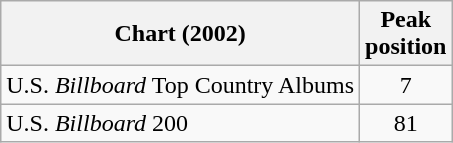<table class="wikitable">
<tr>
<th>Chart (2002)</th>
<th>Peak<br>position</th>
</tr>
<tr>
<td>U.S. <em>Billboard</em> Top Country Albums</td>
<td align="center">7</td>
</tr>
<tr>
<td>U.S. <em>Billboard</em> 200</td>
<td align="center">81</td>
</tr>
</table>
